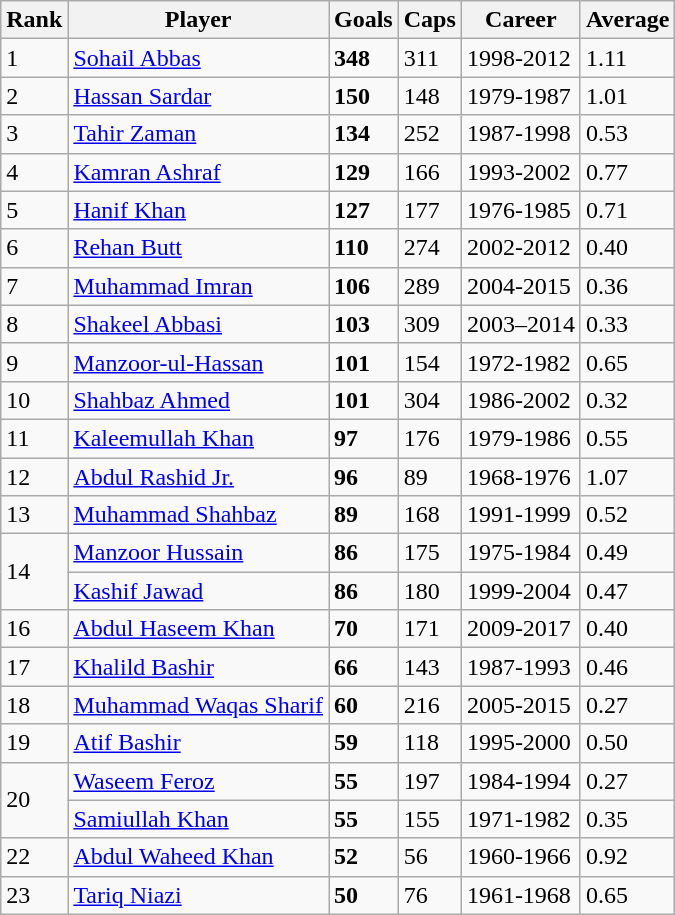<table class="wikitable sortable">
<tr>
<th>Rank</th>
<th>Player</th>
<th>Goals</th>
<th>Caps</th>
<th>Career</th>
<th>Average</th>
</tr>
<tr>
<td>1</td>
<td><a href='#'>Sohail Abbas</a></td>
<td><strong>348</strong></td>
<td>311</td>
<td>1998-2012</td>
<td>1.11</td>
</tr>
<tr>
<td>2</td>
<td><a href='#'>Hassan Sardar</a></td>
<td><strong>150</strong></td>
<td>148</td>
<td>1979-1987</td>
<td>1.01</td>
</tr>
<tr>
<td>3</td>
<td><a href='#'>Tahir Zaman</a></td>
<td><strong>134</strong></td>
<td>252</td>
<td>1987-1998</td>
<td>0.53</td>
</tr>
<tr>
<td>4</td>
<td><a href='#'>Kamran Ashraf</a></td>
<td><strong>129</strong></td>
<td>166</td>
<td>1993-2002</td>
<td>0.77</td>
</tr>
<tr>
<td>5</td>
<td><a href='#'>Hanif Khan</a></td>
<td><strong>127</strong></td>
<td>177</td>
<td>1976-1985</td>
<td>0.71</td>
</tr>
<tr>
<td>6</td>
<td><a href='#'>Rehan Butt</a></td>
<td><strong>110</strong></td>
<td>274</td>
<td>2002-2012</td>
<td>0.40</td>
</tr>
<tr>
<td>7</td>
<td><a href='#'>Muhammad Imran</a></td>
<td><strong>106</strong></td>
<td>289</td>
<td>2004-2015</td>
<td>0.36</td>
</tr>
<tr>
<td>8</td>
<td><a href='#'>Shakeel Abbasi</a></td>
<td><strong>103</strong></td>
<td>309</td>
<td>2003–2014</td>
<td>0.33</td>
</tr>
<tr>
<td>9</td>
<td><a href='#'>Manzoor-ul-Hassan</a></td>
<td><strong>101</strong></td>
<td>154</td>
<td>1972-1982</td>
<td>0.65</td>
</tr>
<tr>
<td>10</td>
<td><a href='#'>Shahbaz Ahmed</a></td>
<td><strong>101</strong></td>
<td>304</td>
<td>1986-2002</td>
<td>0.32</td>
</tr>
<tr>
<td>11</td>
<td><a href='#'>Kaleemullah Khan</a></td>
<td><strong>97</strong></td>
<td>176</td>
<td>1979-1986</td>
<td>0.55</td>
</tr>
<tr>
<td>12</td>
<td><a href='#'>Abdul Rashid Jr.</a></td>
<td><strong>96</strong></td>
<td>89</td>
<td>1968-1976</td>
<td>1.07</td>
</tr>
<tr>
<td>13</td>
<td><a href='#'>Muhammad Shahbaz</a></td>
<td><strong>89</strong></td>
<td>168</td>
<td>1991-1999</td>
<td>0.52</td>
</tr>
<tr>
<td rowspan="2">14</td>
<td><a href='#'>Manzoor Hussain</a></td>
<td><strong>86</strong></td>
<td>175</td>
<td>1975-1984</td>
<td>0.49</td>
</tr>
<tr>
<td><a href='#'>Kashif Jawad</a></td>
<td><strong>86</strong></td>
<td>180</td>
<td>1999-2004</td>
<td>0.47</td>
</tr>
<tr>
<td>16</td>
<td><a href='#'>Abdul Haseem Khan</a></td>
<td><strong>70</strong></td>
<td>171</td>
<td>2009-2017</td>
<td>0.40</td>
</tr>
<tr>
<td>17</td>
<td><a href='#'>Khalild Bashir</a></td>
<td><strong>66</strong></td>
<td>143</td>
<td>1987-1993</td>
<td>0.46</td>
</tr>
<tr>
<td>18</td>
<td><a href='#'>Muhammad Waqas Sharif</a></td>
<td><strong>60</strong></td>
<td>216</td>
<td>2005-2015</td>
<td>0.27</td>
</tr>
<tr>
<td>19</td>
<td><a href='#'>Atif Bashir</a></td>
<td><strong>59</strong></td>
<td>118</td>
<td>1995-2000</td>
<td>0.50</td>
</tr>
<tr>
<td rowspan="2">20</td>
<td><a href='#'>Waseem Feroz</a></td>
<td><strong>55</strong></td>
<td>197</td>
<td>1984-1994</td>
<td>0.27</td>
</tr>
<tr>
<td><a href='#'>Samiullah Khan</a></td>
<td><strong>55</strong></td>
<td>155</td>
<td>1971-1982</td>
<td>0.35</td>
</tr>
<tr>
<td>22</td>
<td><a href='#'>Abdul Waheed Khan</a></td>
<td><strong>52</strong></td>
<td>56</td>
<td>1960-1966</td>
<td>0.92</td>
</tr>
<tr>
<td>23</td>
<td><a href='#'>Tariq Niazi</a></td>
<td><strong>50</strong></td>
<td>76</td>
<td>1961-1968</td>
<td>0.65</td>
</tr>
</table>
